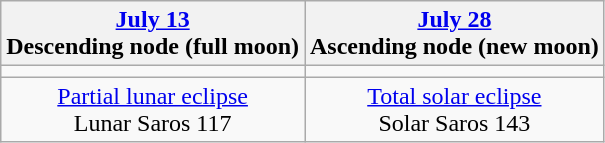<table class="wikitable">
<tr>
<th><a href='#'>July 13</a><br>Descending node (full moon)<br></th>
<th><a href='#'>July 28</a><br>Ascending node (new moon)<br></th>
</tr>
<tr>
<td></td>
<td></td>
</tr>
<tr align=center>
<td><a href='#'>Partial lunar eclipse</a><br>Lunar Saros 117</td>
<td><a href='#'>Total solar eclipse</a><br>Solar Saros 143</td>
</tr>
</table>
